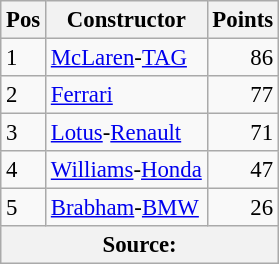<table class="wikitable" style="font-size: 95%;">
<tr>
<th>Pos</th>
<th>Constructor</th>
<th>Points</th>
</tr>
<tr>
<td>1</td>
<td> <a href='#'>McLaren</a>-<a href='#'>TAG</a></td>
<td style="text-align: right">86</td>
</tr>
<tr>
<td>2</td>
<td> <a href='#'>Ferrari</a></td>
<td style="text-align: right">77</td>
</tr>
<tr>
<td>3</td>
<td> <a href='#'>Lotus</a>-<a href='#'>Renault</a></td>
<td style="text-align: right">71</td>
</tr>
<tr>
<td>4</td>
<td> <a href='#'>Williams</a>-<a href='#'>Honda</a></td>
<td style="text-align: right">47</td>
</tr>
<tr>
<td>5</td>
<td> <a href='#'>Brabham</a>-<a href='#'>BMW</a></td>
<td style="text-align: right">26</td>
</tr>
<tr>
<th colspan=4>Source: </th>
</tr>
</table>
